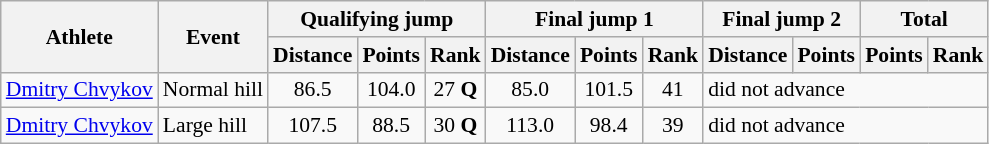<table class="wikitable" style="font-size:90%">
<tr>
<th rowspan="2">Athlete</th>
<th rowspan="2">Event</th>
<th colspan="3">Qualifying jump</th>
<th colspan="3">Final jump 1</th>
<th colspan="2">Final jump 2</th>
<th colspan="2">Total</th>
</tr>
<tr>
<th>Distance</th>
<th>Points</th>
<th>Rank</th>
<th>Distance</th>
<th>Points</th>
<th>Rank</th>
<th>Distance</th>
<th>Points</th>
<th>Points</th>
<th>Rank</th>
</tr>
<tr>
<td><a href='#'>Dmitry Chvykov</a></td>
<td>Normal hill</td>
<td align="center">86.5</td>
<td align="center">104.0</td>
<td align="center">27 <strong>Q</strong></td>
<td align="center">85.0</td>
<td align="center">101.5</td>
<td align="center">41</td>
<td colspan="4">did not advance</td>
</tr>
<tr>
<td><a href='#'>Dmitry Chvykov</a></td>
<td>Large hill</td>
<td align="center">107.5</td>
<td align="center">88.5</td>
<td align="center">30 <strong>Q</strong></td>
<td align="center">113.0</td>
<td align="center">98.4</td>
<td align="center">39</td>
<td colspan="4">did not advance</td>
</tr>
</table>
